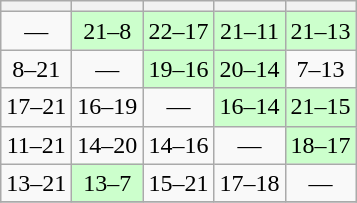<table class="wikitable" style="text-align: center;">
<tr>
<th></th>
<th></th>
<th></th>
<th></th>
<th></th>
</tr>
<tr>
<td>—</td>
<td style="background:#ccffcc;">21–8</td>
<td style="background:#ccffcc;">22–17</td>
<td style="background:#ccffcc;">21–11</td>
<td style="background:#ccffcc;">21–13</td>
</tr>
<tr>
<td>8–21</td>
<td>—</td>
<td style="background:#ccffcc;">19–16</td>
<td style="background:#ccffcc;">20–14</td>
<td>7–13</td>
</tr>
<tr>
<td>17–21</td>
<td>16–19</td>
<td>—</td>
<td style="background:#ccffcc;">16–14</td>
<td style="background:#ccffcc;">21–15</td>
</tr>
<tr>
<td>11–21</td>
<td>14–20</td>
<td>14–16</td>
<td>—</td>
<td style="background:#ccffcc;">18–17</td>
</tr>
<tr>
<td>13–21</td>
<td style="background:#ccffcc;">13–7</td>
<td>15–21</td>
<td>17–18</td>
<td>—</td>
</tr>
<tr>
</tr>
</table>
